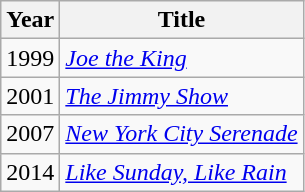<table class="wikitable">
<tr>
<th>Year</th>
<th>Title</th>
</tr>
<tr>
<td>1999</td>
<td><em><a href='#'>Joe the King</a></em></td>
</tr>
<tr>
<td>2001</td>
<td><em><a href='#'>The Jimmy Show</a></em></td>
</tr>
<tr>
<td>2007</td>
<td><em><a href='#'>New York City Serenade</a></em></td>
</tr>
<tr>
<td>2014</td>
<td><em><a href='#'>Like Sunday, Like Rain</a></em></td>
</tr>
</table>
